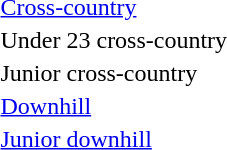<table>
<tr>
<td><a href='#'>Cross-country</a></td>
<td></td>
<td></td>
<td></td>
</tr>
<tr>
<td>Under 23 cross-country</td>
<td></td>
<td></td>
<td></td>
</tr>
<tr>
<td>Junior cross-country</td>
<td></td>
<td></td>
<td></td>
</tr>
<tr>
<td><a href='#'>Downhill</a></td>
<td></td>
<td></td>
<td></td>
</tr>
<tr>
<td><a href='#'>Junior downhill</a></td>
<td></td>
<td></td>
<td></td>
</tr>
</table>
